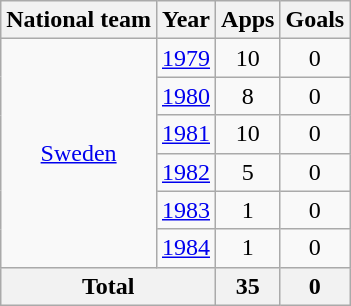<table class="wikitable" style="text-align:center">
<tr>
<th>National team</th>
<th>Year</th>
<th>Apps</th>
<th>Goals</th>
</tr>
<tr>
<td rowspan="6"><a href='#'>Sweden</a></td>
<td><a href='#'>1979</a></td>
<td>10</td>
<td>0</td>
</tr>
<tr>
<td><a href='#'>1980</a></td>
<td>8</td>
<td>0</td>
</tr>
<tr>
<td><a href='#'>1981</a></td>
<td>10</td>
<td>0</td>
</tr>
<tr>
<td><a href='#'>1982</a></td>
<td>5</td>
<td>0</td>
</tr>
<tr>
<td><a href='#'>1983</a></td>
<td>1</td>
<td>0</td>
</tr>
<tr>
<td><a href='#'>1984</a></td>
<td>1</td>
<td>0</td>
</tr>
<tr>
<th colspan="2">Total</th>
<th>35</th>
<th>0</th>
</tr>
</table>
